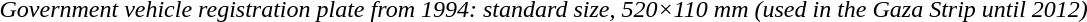<table>
<tr>
<td><em>Government vehicle registration plate from 1994: standard size, 520×110 mm (used in the Gaza Strip until 2012)</em></td>
</tr>
<tr>
<td><br></td>
</tr>
</table>
